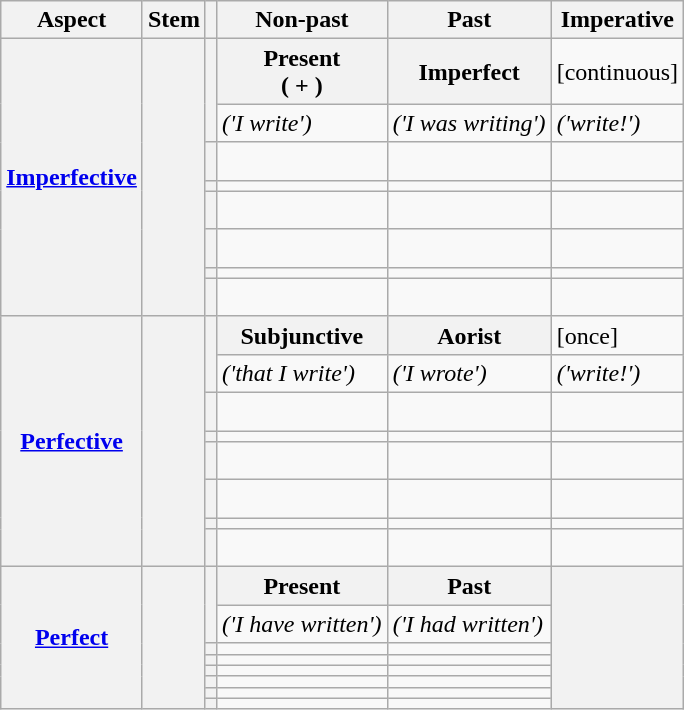<table class="wikitable">
<tr>
<th>Aspect</th>
<th>Stem</th>
<th></th>
<th>Non-past</th>
<th>Past</th>
<th>Imperative</th>
</tr>
<tr>
<th scope="row" rowspan="8"><a href='#'>Imperfective</a></th>
<th scope="row" rowspan="8"></th>
<th rowspan="2"></th>
<th>Present<br>(<a href='#'></a> + <a href='#'></a>)</th>
<th>Imperfect</th>
<td>[continuous]</td>
</tr>
<tr>
<td><em>('I write')</em></td>
<td><em>('I was writing')</em></td>
<td><em>('write!')</em></td>
</tr>
<tr>
<th></th>
<td></td>
<td></td>
<td> </td>
</tr>
<tr>
<th></th>
<td></td>
<td></td>
<td></td>
</tr>
<tr>
<th></th>
<td></td>
<td></td>
<td> </td>
</tr>
<tr>
<th></th>
<td></td>
<td></td>
<td> </td>
</tr>
<tr>
<th></th>
<td></td>
<td></td>
<td></td>
</tr>
<tr>
<th></th>
<td></td>
<td></td>
<td> </td>
</tr>
<tr>
<th scope="row" rowspan="8"><a href='#'>Perfective</a></th>
<th scope="row" rowspan="8"></th>
<th rowspan="2"></th>
<th>Subjunctive</th>
<th>Aorist</th>
<td>[once]</td>
</tr>
<tr>
<td><em>('that I write')</em></td>
<td><em>('I wrote')</em></td>
<td><em>('write!')</em></td>
</tr>
<tr>
<th></th>
<td></td>
<td></td>
<td> </td>
</tr>
<tr>
<th></th>
<td></td>
<td></td>
<td></td>
</tr>
<tr>
<th></th>
<td></td>
<td></td>
<td> </td>
</tr>
<tr>
<th></th>
<td></td>
<td></td>
<td> </td>
</tr>
<tr>
<th></th>
<td></td>
<td></td>
<td></td>
</tr>
<tr>
<th></th>
<td></td>
<td></td>
<td> </td>
</tr>
<tr>
<th scope="row" rowspan="8"><a href='#'>Perfect</a></th>
<th scope="row" rowspan="8"></th>
<th rowspan="2"></th>
<th>Present </th>
<th Pluperfect>Past </th>
<th rowspan="8"></th>
</tr>
<tr>
<td><em>('I have written')</em></td>
<td><em>('I had written')</em></td>
</tr>
<tr>
<th></th>
<td></td>
<td></td>
</tr>
<tr>
<th></th>
<td></td>
<td></td>
</tr>
<tr>
<th></th>
<td></td>
<td></td>
</tr>
<tr>
<th></th>
<td></td>
<td></td>
</tr>
<tr>
<th></th>
<td></td>
<td></td>
</tr>
<tr>
<th></th>
<td></td>
<td></td>
</tr>
</table>
